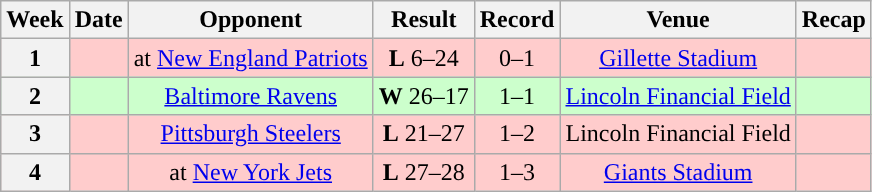<table class="wikitable" style="text-align:center">
<tr>
<th>Week</th>
<th>Date</th>
<th>Opponent</th>
<th>Result</th>
<th>Record</th>
<th>Venue</th>
<th>Recap</th>
</tr>
<tr style="background:#fcc">
<th>1</th>
<td></td>
<td>at <a href='#'>New England Patriots</a></td>
<td><strong>L</strong> 6–24</td>
<td>0–1</td>
<td><a href='#'>Gillette Stadium</a></td>
<td></td>
</tr>
<tr style="background:#cfc">
<th>2</th>
<td></td>
<td><a href='#'>Baltimore Ravens</a></td>
<td><strong>W</strong> 26–17</td>
<td>1–1</td>
<td><a href='#'>Lincoln Financial Field</a></td>
<td></td>
</tr>
<tr style="background:#fcc">
<th>3</th>
<td></td>
<td><a href='#'>Pittsburgh Steelers</a></td>
<td><strong>L</strong> 21–27</td>
<td>1–2</td>
<td>Lincoln Financial Field</td>
<td></td>
</tr>
<tr style="background:#fcc">
<th>4</th>
<td></td>
<td>at <a href='#'>New York Jets</a></td>
<td><strong>L</strong> 27–28</td>
<td>1–3</td>
<td><a href='#'>Giants Stadium</a></td>
<td></td>
</tr>
</table>
